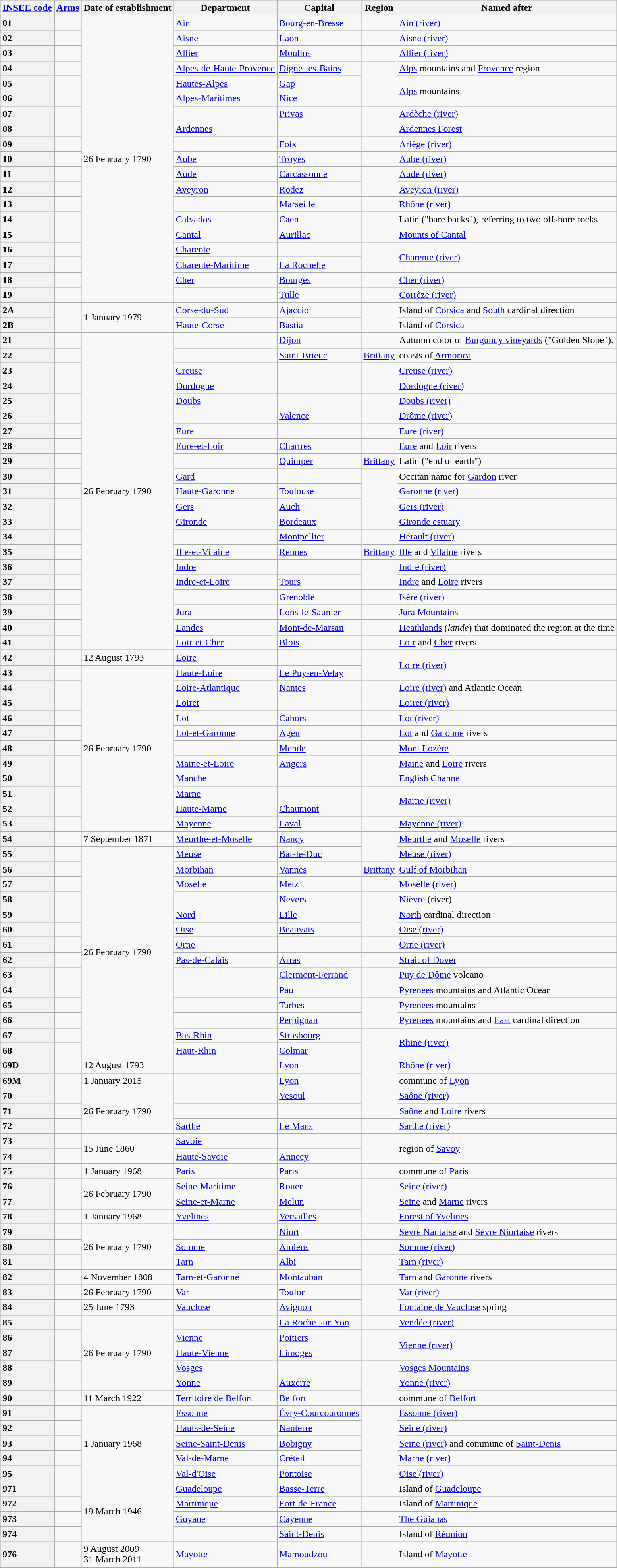<table cellspacing="0" cellpadding="0">
<tr valign="top">
<td><br><table class="wikitable sortable">
<tr>
<th scope="col"><a href='#'>INSEE code</a></th>
<th scope="col"><a href='#'>Arms</a> </th>
<th scope="col">Date of establishment</th>
<th scope="col">Department</th>
<th scope="col">Capital</th>
<th scope="col">Region</th>
<th scope="col">Named after</th>
</tr>
<tr>
<th scope="row" style="text-align: left;">01</th>
<td></td>
<td rowspan="19">26 February 1790</td>
<td><a href='#'>Ain</a></td>
<td><a href='#'>Bourg-en-Bresse</a></td>
<td></td>
<td><a href='#'>Ain (river)</a></td>
</tr>
<tr>
<th scope="row" style="text-align: left;">02</th>
<td></td>
<td><a href='#'>Aisne</a></td>
<td><a href='#'>Laon</a></td>
<td></td>
<td><a href='#'>Aisne (river)</a></td>
</tr>
<tr>
<th scope="row" style="text-align: left;">03</th>
<td></td>
<td><a href='#'>Allier</a></td>
<td><a href='#'>Moulins</a></td>
<td></td>
<td><a href='#'>Allier (river)</a></td>
</tr>
<tr>
<th scope="row" style="text-align: left;">04</th>
<td></td>
<td><a href='#'>Alpes-de-Haute-Provence</a> </td>
<td><a href='#'>Digne-les-Bains</a></td>
<td rowspan="3"></td>
<td><a href='#'>Alps</a> mountains and <a href='#'>Provence</a> region</td>
</tr>
<tr>
<th scope="row" style="text-align: left;">05</th>
<td></td>
<td><a href='#'>Hautes-Alpes</a></td>
<td><a href='#'>Gap</a></td>
<td rowspan="2"><a href='#'>Alps</a> mountains</td>
</tr>
<tr>
<th scope="row" style="text-align: left;">06</th>
<td></td>
<td><a href='#'>Alpes-Maritimes</a></td>
<td><a href='#'>Nice</a></td>
</tr>
<tr>
<th scope="row" style="text-align: left;">07</th>
<td></td>
<td></td>
<td><a href='#'>Privas</a></td>
<td></td>
<td><a href='#'>Ardèche (river)</a></td>
</tr>
<tr>
<th scope="row" style="text-align: left;">08</th>
<td></td>
<td><a href='#'>Ardennes</a></td>
<td></td>
<td></td>
<td><a href='#'>Ardennes Forest</a></td>
</tr>
<tr>
<th scope="row" style="text-align: left;">09</th>
<td></td>
<td></td>
<td><a href='#'>Foix</a></td>
<td></td>
<td><a href='#'>Ariège (river)</a></td>
</tr>
<tr>
<th scope="row" style="text-align: left;">10</th>
<td></td>
<td><a href='#'>Aube</a></td>
<td><a href='#'>Troyes</a></td>
<td></td>
<td><a href='#'>Aube (river)</a></td>
</tr>
<tr>
<th scope="row" style="text-align: left;">11</th>
<td></td>
<td><a href='#'>Aude</a></td>
<td><a href='#'>Carcassonne</a></td>
<td rowspan="2"></td>
<td><a href='#'>Aude (river)</a></td>
</tr>
<tr>
<th scope="row" style="text-align: left;">12</th>
<td></td>
<td><a href='#'>Aveyron</a></td>
<td><a href='#'>Rodez</a></td>
<td><a href='#'>Aveyron (river)</a></td>
</tr>
<tr>
<th scope="row" style="text-align: left;">13</th>
<td></td>
<td></td>
<td><a href='#'>Marseille</a></td>
<td></td>
<td><a href='#'>Rhône (river)</a></td>
</tr>
<tr>
<th scope="row" style="text-align: left;">14</th>
<td></td>
<td><a href='#'>Calvados</a></td>
<td><a href='#'>Caen</a></td>
<td></td>
<td>Latin  ("bare backs"), referring to two offshore rocks</td>
</tr>
<tr>
<th scope="row" style="text-align: left;">15</th>
<td></td>
<td><a href='#'>Cantal</a></td>
<td><a href='#'>Aurillac</a></td>
<td></td>
<td><a href='#'>Mounts of Cantal</a></td>
</tr>
<tr>
<th scope="row" style="text-align: left;">16</th>
<td></td>
<td><a href='#'>Charente</a></td>
<td></td>
<td rowspan="2"></td>
<td rowspan="2"><a href='#'>Charente (river)</a></td>
</tr>
<tr>
<th scope="row" style="text-align: left;">17</th>
<td></td>
<td><a href='#'>Charente-Maritime</a> </td>
<td><a href='#'>La Rochelle</a></td>
</tr>
<tr>
<th scope="row" style="text-align: left;">18</th>
<td></td>
<td><a href='#'>Cher</a></td>
<td><a href='#'>Bourges</a></td>
<td></td>
<td><a href='#'>Cher (river)</a></td>
</tr>
<tr>
<th scope="row" style="text-align: left;">19</th>
<td></td>
<td></td>
<td><a href='#'>Tulle</a></td>
<td></td>
<td><a href='#'>Corrèze (river)</a></td>
</tr>
<tr>
<th scope="row" style="text-align: left;" data-sort-value=2A>2A</th>
<td rowspan="2"></td>
<td rowspan="2">1 January 1979</td>
<td><a href='#'>Corse-du-Sud</a> </td>
<td><a href='#'>Ajaccio</a></td>
<td rowspan="2"></td>
<td>Island of <a href='#'>Corsica</a> and <a href='#'>South</a> cardinal direction</td>
</tr>
<tr>
<th scope="row" style="text-align: left;" data-sort-value=2B>2B</th>
<td><a href='#'>Haute-Corse</a> </td>
<td><a href='#'>Bastia</a></td>
<td>Island of <a href='#'>Corsica</a></td>
</tr>
<tr>
<th scope="row" style="text-align: left;">21</th>
<td></td>
<td rowspan="21">26 February 1790</td>
<td></td>
<td><a href='#'>Dijon</a></td>
<td></td>
<td>Autumn color of <a href='#'>Burgundy vineyards</a> ("Golden Slope").</td>
</tr>
<tr>
<th scope="row" style="text-align: left;">22</th>
<td></td>
<td></td>
<td><a href='#'>Saint-Brieuc</a></td>
<td> <a href='#'>Brittany</a></td>
<td>coasts of <a href='#'>Armorica</a></td>
</tr>
<tr>
<th scope="row" style="text-align: left;">23</th>
<td></td>
<td><a href='#'>Creuse</a></td>
<td></td>
<td rowspan="2"></td>
<td><a href='#'>Creuse (river)</a></td>
</tr>
<tr>
<th scope="row" style="text-align: left;">24</th>
<td></td>
<td><a href='#'>Dordogne</a></td>
<td></td>
<td><a href='#'>Dordogne (river)</a></td>
</tr>
<tr>
<th scope="row" style="text-align: left;">25</th>
<td></td>
<td><a href='#'>Doubs</a></td>
<td></td>
<td></td>
<td><a href='#'>Doubs (river)</a></td>
</tr>
<tr>
<th scope="row" style="text-align: left;">26</th>
<td></td>
<td></td>
<td><a href='#'>Valence</a></td>
<td></td>
<td><a href='#'>Drôme (river)</a></td>
</tr>
<tr>
<th scope="row" style="text-align: left;">27</th>
<td></td>
<td><a href='#'>Eure</a></td>
<td></td>
<td></td>
<td><a href='#'>Eure (river)</a></td>
</tr>
<tr>
<th scope="row" style="text-align: left;">28</th>
<td></td>
<td><a href='#'>Eure-et-Loir</a></td>
<td><a href='#'>Chartres</a></td>
<td></td>
<td><a href='#'>Eure</a> and <a href='#'>Loir</a> rivers</td>
</tr>
<tr>
<th scope="row" style="text-align: left;">29</th>
<td></td>
<td></td>
<td><a href='#'>Quimper</a></td>
<td> <a href='#'>Brittany</a></td>
<td>Latin  ("end of earth")</td>
</tr>
<tr>
<th scope="row" style="text-align: left;">30</th>
<td></td>
<td><a href='#'>Gard</a></td>
<td></td>
<td rowspan="3"></td>
<td>Occitan name for <a href='#'>Gardon</a> river</td>
</tr>
<tr>
<th scope="row" style="text-align: left;">31</th>
<td></td>
<td><a href='#'>Haute-Garonne</a></td>
<td><a href='#'>Toulouse</a></td>
<td><a href='#'>Garonne (river)</a></td>
</tr>
<tr>
<th scope="row" style="text-align: left;">32</th>
<td></td>
<td><a href='#'>Gers</a></td>
<td><a href='#'>Auch</a></td>
<td><a href='#'>Gers (river)</a></td>
</tr>
<tr>
<th scope="row" style="text-align: left;">33</th>
<td></td>
<td><a href='#'>Gironde</a> </td>
<td><a href='#'>Bordeaux</a></td>
<td></td>
<td><a href='#'>Gironde estuary</a></td>
</tr>
<tr>
<th scope="row" style="text-align: left;">34</th>
<td></td>
<td></td>
<td><a href='#'>Montpellier</a></td>
<td></td>
<td><a href='#'>Hérault (river)</a></td>
</tr>
<tr>
<th scope="row" style="text-align: left;">35</th>
<td></td>
<td><a href='#'>Ille-et-Vilaine</a></td>
<td><a href='#'>Rennes</a></td>
<td> <a href='#'>Brittany</a></td>
<td><a href='#'>Ille</a> and <a href='#'>Vilaine</a> rivers</td>
</tr>
<tr>
<th scope="row" style="text-align: left;">36</th>
<td></td>
<td><a href='#'>Indre</a></td>
<td></td>
<td rowspan="2"></td>
<td><a href='#'>Indre (river)</a></td>
</tr>
<tr>
<th scope="row" style="text-align: left;">37</th>
<td></td>
<td><a href='#'>Indre-et-Loire</a></td>
<td><a href='#'>Tours</a></td>
<td><a href='#'>Indre</a> and <a href='#'>Loire</a> rivers</td>
</tr>
<tr>
<th scope="row" style="text-align: left;">38</th>
<td></td>
<td></td>
<td><a href='#'>Grenoble</a></td>
<td></td>
<td><a href='#'>Isère (river)</a></td>
</tr>
<tr>
<th scope="row" style="text-align: left;">39</th>
<td></td>
<td><a href='#'>Jura</a></td>
<td><a href='#'>Lons-le-Saunier</a></td>
<td></td>
<td><a href='#'>Jura Mountains</a></td>
</tr>
<tr>
<th scope="row" style="text-align: left;">40</th>
<td></td>
<td><a href='#'>Landes</a></td>
<td><a href='#'>Mont-de-Marsan</a></td>
<td></td>
<td><a href='#'>Heathlands</a> (<em>lande</em>) that dominated the region at the time</td>
</tr>
<tr>
<th scope="row" style="text-align: left;">41</th>
<td></td>
<td><a href='#'>Loir-et-Cher</a></td>
<td><a href='#'>Blois</a></td>
<td></td>
<td><a href='#'>Loir</a> and <a href='#'>Cher</a> rivers</td>
</tr>
<tr>
<th scope="row" style="text-align: left;">42</th>
<td></td>
<td>12 August 1793</td>
<td><a href='#'>Loire</a></td>
<td></td>
<td rowspan="2"></td>
<td rowspan="2"><a href='#'>Loire (river)</a></td>
</tr>
<tr>
<th scope="row" style="text-align: left;">43</th>
<td></td>
<td rowspan="11">26 February 1790</td>
<td><a href='#'>Haute-Loire</a></td>
<td><a href='#'>Le Puy-en-Velay</a></td>
</tr>
<tr>
<th scope="row" style="text-align: left;">44</th>
<td></td>
<td><a href='#'>Loire-Atlantique</a> </td>
<td><a href='#'>Nantes</a></td>
<td></td>
<td><a href='#'>Loire (river)</a> and Atlantic Ocean</td>
</tr>
<tr>
<th scope="row" style="text-align: left;">45</th>
<td></td>
<td><a href='#'>Loiret</a></td>
<td></td>
<td></td>
<td><a href='#'>Loiret (river)</a></td>
</tr>
<tr>
<th scope="row" style="text-align: left;">46</th>
<td></td>
<td><a href='#'>Lot</a></td>
<td><a href='#'>Cahors</a></td>
<td></td>
<td><a href='#'>Lot (river)</a></td>
</tr>
<tr>
<th scope="row" style="text-align: left;">47</th>
<td></td>
<td><a href='#'>Lot-et-Garonne</a></td>
<td><a href='#'>Agen</a></td>
<td></td>
<td><a href='#'>Lot</a> and <a href='#'>Garonne</a> rivers</td>
</tr>
<tr>
<th scope="row" style="text-align: left;">48</th>
<td></td>
<td></td>
<td><a href='#'>Mende</a></td>
<td></td>
<td><a href='#'>Mont Lozère</a></td>
</tr>
<tr>
<th scope="row" style="text-align: left;">49</th>
<td></td>
<td><a href='#'>Maine-et-Loire</a> </td>
<td><a href='#'>Angers</a></td>
<td></td>
<td><a href='#'>Maine</a> and <a href='#'>Loire</a> rivers</td>
</tr>
<tr>
<th scope="row" style="text-align: left;">50</th>
<td></td>
<td><a href='#'>Manche</a></td>
<td></td>
<td></td>
<td><a href='#'>English Channel</a></td>
</tr>
<tr>
<th scope="row" style="text-align: left;">51</th>
<td></td>
<td><a href='#'>Marne</a></td>
<td></td>
<td rowspan="2"></td>
<td rowspan="2"><a href='#'>Marne (river)</a></td>
</tr>
<tr>
<th scope="row" style="text-align: left;">52</th>
<td></td>
<td><a href='#'>Haute-Marne</a></td>
<td><a href='#'>Chaumont</a></td>
</tr>
<tr>
<th scope="row" style="text-align: left;">53</th>
<td></td>
<td><a href='#'>Mayenne</a></td>
<td><a href='#'>Laval</a></td>
<td></td>
<td><a href='#'>Mayenne (river)</a></td>
</tr>
<tr>
<th scope="row" style="text-align: left;">54</th>
<td></td>
<td>7 September 1871</td>
<td><a href='#'>Meurthe-et-Moselle</a></td>
<td><a href='#'>Nancy</a></td>
<td rowspan="2"></td>
<td><a href='#'>Meurthe</a> and <a href='#'>Moselle</a> rivers</td>
</tr>
<tr>
<th scope="row" style="text-align: left;">55</th>
<td></td>
<td rowspan="14">26 February 1790</td>
<td><a href='#'>Meuse</a></td>
<td><a href='#'>Bar-le-Duc</a></td>
<td><a href='#'>Meuse (river)</a></td>
</tr>
<tr>
<th scope="row" style="text-align: left;">56</th>
<td></td>
<td><a href='#'>Morbihan</a></td>
<td><a href='#'>Vannes</a></td>
<td> <a href='#'>Brittany</a></td>
<td><a href='#'>Gulf of Morbihan</a></td>
</tr>
<tr>
<th scope="row" style="text-align: left;">57</th>
<td></td>
<td><a href='#'>Moselle</a></td>
<td><a href='#'>Metz</a></td>
<td></td>
<td><a href='#'>Moselle (river)</a></td>
</tr>
<tr>
<th scope="row" style="text-align: left;">58</th>
<td></td>
<td></td>
<td><a href='#'>Nevers</a></td>
<td></td>
<td><a href='#'>Nièvre</a> (river)</td>
</tr>
<tr>
<th scope="row" style="text-align: left;">59</th>
<td></td>
<td><a href='#'>Nord</a></td>
<td><a href='#'>Lille</a></td>
<td rowspan="2"></td>
<td><a href='#'>North</a> cardinal direction</td>
</tr>
<tr>
<th scope="row" style="text-align: left;">60</th>
<td></td>
<td><a href='#'>Oise</a></td>
<td><a href='#'>Beauvais</a></td>
<td><a href='#'>Oise (river)</a></td>
</tr>
<tr>
<th scope="row" style="text-align: left;">61</th>
<td></td>
<td><a href='#'>Orne</a></td>
<td></td>
<td></td>
<td><a href='#'>Orne (river)</a></td>
</tr>
<tr>
<th scope="row" style="text-align: left;">62</th>
<td></td>
<td><a href='#'>Pas-de-Calais</a></td>
<td><a href='#'>Arras</a></td>
<td></td>
<td><a href='#'>Strait of Dover</a></td>
</tr>
<tr>
<th scope="row" style="text-align: left;">63</th>
<td></td>
<td></td>
<td><a href='#'>Clermont-Ferrand</a></td>
<td></td>
<td><a href='#'>Puy de Dôme</a> volcano</td>
</tr>
<tr>
<th scope="row" style="text-align: left;">64</th>
<td></td>
<td></td>
<td><a href='#'>Pau</a></td>
<td></td>
<td><a href='#'>Pyrenees</a> mountains and Atlantic Ocean</td>
</tr>
<tr>
<th scope="row" style="text-align: left;">65</th>
<td></td>
<td></td>
<td><a href='#'>Tarbes</a></td>
<td rowspan="2"></td>
<td><a href='#'>Pyrenees</a> mountains</td>
</tr>
<tr>
<th scope="row" style="text-align: left;">66</th>
<td></td>
<td></td>
<td><a href='#'>Perpignan</a></td>
<td><a href='#'>Pyrenees</a> mountains and <a href='#'>East</a> cardinal direction</td>
</tr>
<tr>
<th scope="row" style="text-align: left;">67</th>
<td></td>
<td><a href='#'>Bas-Rhin</a></td>
<td><a href='#'>Strasbourg</a></td>
<td rowspan="2"></td>
<td rowspan="2"><a href='#'>Rhine (river)</a></td>
</tr>
<tr>
<th scope="row" style="text-align: left;">68</th>
<td></td>
<td><a href='#'>Haut-Rhin</a></td>
<td><a href='#'>Colmar</a></td>
</tr>
<tr>
<th scope="row" style="text-align: left;">69D</th>
<td></td>
<td>12 August 1793</td>
<td></td>
<td><a href='#'>Lyon</a> </td>
<td rowspan="2"></td>
<td><a href='#'>Rhône (river)</a></td>
</tr>
<tr>
<th scope="row" style="text-align: left;">69M</th>
<td></td>
<td>1 January 2015</td>
<td> </td>
<td><a href='#'>Lyon</a></td>
<td>commune of <a href='#'>Lyon</a></td>
</tr>
<tr>
<th scope="row" style="text-align: left;">70</th>
<td></td>
<td rowspan="3">26 February 1790</td>
<td></td>
<td><a href='#'>Vesoul</a></td>
<td rowspan="2"></td>
<td><a href='#'>Saône (river)</a></td>
</tr>
<tr>
<th scope="row" style="text-align: left;">71</th>
<td></td>
<td></td>
<td></td>
<td><a href='#'>Saône</a> and <a href='#'>Loire</a> rivers</td>
</tr>
<tr>
<th scope="row" style="text-align: left;">72</th>
<td></td>
<td><a href='#'>Sarthe</a></td>
<td><a href='#'>Le Mans</a></td>
<td></td>
<td><a href='#'>Sarthe (river)</a></td>
</tr>
<tr>
<th scope="row" style="text-align: left;">73</th>
<td></td>
<td rowspan="2">15 June 1860</td>
<td><a href='#'>Savoie</a></td>
<td></td>
<td rowspan="2"></td>
<td rowspan="2">region of <a href='#'>Savoy</a></td>
</tr>
<tr>
<th scope="row" style="text-align: left;">74</th>
<td></td>
<td><a href='#'>Haute-Savoie</a></td>
<td><a href='#'>Annecy</a></td>
</tr>
<tr>
<th scope="row" style="text-align: left;">75</th>
<td></td>
<td>1 January 1968</td>
<td><a href='#'>Paris</a> </td>
<td><a href='#'>Paris</a></td>
<td></td>
<td>commune of <a href='#'>Paris</a></td>
</tr>
<tr>
<th scope="row" style="text-align: left;">76</th>
<td></td>
<td rowspan="2">26 February 1790</td>
<td><a href='#'>Seine-Maritime</a> </td>
<td><a href='#'>Rouen</a></td>
<td></td>
<td><a href='#'>Seine (river)</a></td>
</tr>
<tr>
<th scope="row" style="text-align: left;">77</th>
<td></td>
<td><a href='#'>Seine-et-Marne</a></td>
<td><a href='#'>Melun</a></td>
<td rowspan="2"></td>
<td><a href='#'>Seine</a> and <a href='#'>Marne</a> rivers</td>
</tr>
<tr>
<th scope="row" style="text-align: left;">78</th>
<td></td>
<td>1 January 1968</td>
<td><a href='#'>Yvelines</a> </td>
<td><a href='#'>Versailles</a></td>
<td><a href='#'>Forest of Yvelines</a></td>
</tr>
<tr>
<th scope="row" style="text-align: left;">79</th>
<td></td>
<td rowspan="3">26 February 1790</td>
<td></td>
<td><a href='#'>Niort</a></td>
<td></td>
<td><a href='#'>Sèvre Nantaise</a> and <a href='#'>Sèvre Niortaise</a> rivers</td>
</tr>
<tr>
<th scope="row" style="text-align: left;">80</th>
<td></td>
<td><a href='#'>Somme</a></td>
<td><a href='#'>Amiens</a></td>
<td></td>
<td><a href='#'>Somme (river)</a></td>
</tr>
<tr>
<th scope="row" style="text-align: left;">81</th>
<td></td>
<td><a href='#'>Tarn</a></td>
<td><a href='#'>Albi</a></td>
<td rowspan="2"></td>
<td><a href='#'>Tarn (river)</a></td>
</tr>
<tr>
<th scope="row" style="text-align: left;">82</th>
<td></td>
<td>4 November 1808</td>
<td><a href='#'>Tarn-et-Garonne</a></td>
<td><a href='#'>Montauban</a></td>
<td><a href='#'>Tarn</a> and <a href='#'>Garonne</a> rivers</td>
</tr>
<tr>
<th scope="row" style="text-align: left;">83</th>
<td></td>
<td>26 February 1790</td>
<td><a href='#'>Var</a></td>
<td><a href='#'>Toulon</a></td>
<td rowspan="2"></td>
<td><a href='#'>Var (river)</a></td>
</tr>
<tr>
<th scope="row" style="text-align: left;">84</th>
<td></td>
<td>25 June 1793</td>
<td><a href='#'>Vaucluse</a></td>
<td><a href='#'>Avignon</a></td>
<td><a href='#'>Fontaine de Vaucluse</a> spring</td>
</tr>
<tr>
<th scope="row" style="text-align: left;">85</th>
<td></td>
<td rowspan="5">26 February 1790</td>
<td></td>
<td><a href='#'>La Roche-sur-Yon</a></td>
<td></td>
<td><a href='#'>Vendée (river)</a></td>
</tr>
<tr>
<th scope="row" style="text-align: left;">86</th>
<td></td>
<td><a href='#'>Vienne</a></td>
<td><a href='#'>Poitiers</a></td>
<td rowspan="2"></td>
<td rowspan="2"><a href='#'>Vienne (river)</a></td>
</tr>
<tr>
<th scope="row" style="text-align: left;">87</th>
<td></td>
<td><a href='#'>Haute-Vienne</a></td>
<td><a href='#'>Limoges</a></td>
</tr>
<tr>
<th scope="row" style="text-align: left;">88</th>
<td></td>
<td><a href='#'>Vosges</a></td>
<td></td>
<td></td>
<td><a href='#'>Vosges Mountains</a></td>
</tr>
<tr>
<th scope="row" style="text-align: left;">89</th>
<td></td>
<td><a href='#'>Yonne</a></td>
<td><a href='#'>Auxerre</a></td>
<td rowspan="2"></td>
<td><a href='#'>Yonne (river)</a></td>
</tr>
<tr>
<th scope="row" style="text-align: left;">90</th>
<td></td>
<td>11 March 1922</td>
<td><a href='#'>Territoire de Belfort</a></td>
<td><a href='#'>Belfort</a></td>
<td>commune of <a href='#'>Belfort</a></td>
</tr>
<tr>
<th scope="row" style="text-align: left;">91</th>
<td></td>
<td rowspan="5">1 January 1968</td>
<td><a href='#'>Essonne</a> </td>
<td><a href='#'>Évry-Courcouronnes</a></td>
<td rowspan="5"></td>
<td><a href='#'>Essonne (river)</a></td>
</tr>
<tr>
<th scope="row" style="text-align: left;">92</th>
<td></td>
<td><a href='#'>Hauts-de-Seine</a> </td>
<td><a href='#'>Nanterre</a></td>
<td><a href='#'>Seine (river)</a></td>
</tr>
<tr>
<th scope="row" style="text-align: left;">93</th>
<td></td>
<td><a href='#'>Seine-Saint-Denis</a> </td>
<td><a href='#'>Bobigny</a></td>
<td><a href='#'>Seine (river)</a> and commune of <a href='#'>Saint-Denis</a></td>
</tr>
<tr>
<th scope="row" style="text-align: left;">94</th>
<td></td>
<td><a href='#'>Val-de-Marne</a></td>
<td><a href='#'>Créteil</a></td>
<td><a href='#'>Marne (river)</a></td>
</tr>
<tr>
<th scope="row" style="text-align: left;">95</th>
<td></td>
<td><a href='#'>Val-d'Oise</a></td>
<td><a href='#'>Pontoise</a> </td>
<td><a href='#'>Oise (river)</a></td>
</tr>
<tr>
<th scope="row" style="text-align: left;">971</th>
<td></td>
<td rowspan="4">19 March 1946</td>
<td><a href='#'>Guadeloupe</a> </td>
<td><a href='#'>Basse-Terre</a></td>
<td></td>
<td>Island of <a href='#'>Guadeloupe</a></td>
</tr>
<tr>
<th scope="row" style="text-align: left;">972</th>
<td></td>
<td><a href='#'>Martinique</a> </td>
<td><a href='#'>Fort-de-France</a></td>
<td></td>
<td>Island of <a href='#'>Martinique</a></td>
</tr>
<tr>
<th scope="row" style="text-align: left;">973</th>
<td></td>
<td><a href='#'>Guyane</a> </td>
<td><a href='#'>Cayenne</a></td>
<td></td>
<td><a href='#'>The Guianas</a></td>
</tr>
<tr>
<th scope="row" style="text-align: left;">974</th>
<td></td>
<td></td>
<td><a href='#'>Saint-Denis</a></td>
<td></td>
<td>Island of <a href='#'>Réunion</a></td>
</tr>
<tr>
<th scope="row" style="text-align: left;">976</th>
<td></td>
<td>9 August 2009<br>31 March 2011</td>
<td><a href='#'>Mayotte</a> </td>
<td><a href='#'>Mamoudzou</a></td>
<td></td>
<td>Island of <a href='#'>Mayotte</a></td>
</tr>
</table>
</td>
<td><br>
</td>
</tr>
</table>
